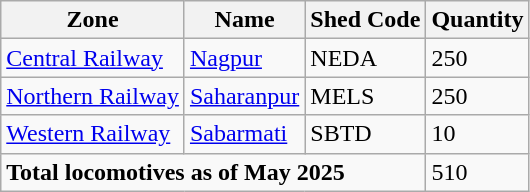<table class="wikitable">
<tr>
<th>Zone</th>
<th>Name</th>
<th>Shed Code</th>
<th>Quantity</th>
</tr>
<tr>
<td><a href='#'>Central Railway</a></td>
<td><a href='#'>Nagpur</a></td>
<td>NEDA</td>
<td>250</td>
</tr>
<tr>
<td><a href='#'>Northern Railway</a></td>
<td><a href='#'>Saharanpur</a></td>
<td>MELS</td>
<td>250</td>
</tr>
<tr>
<td><a href='#'>Western Railway</a></td>
<td><a href='#'>Sabarmati</a></td>
<td>SBTD</td>
<td>10</td>
</tr>
<tr>
<td colspan="3"><strong>Total locomotives as of May 2025</strong></td>
<td>510</td>
</tr>
</table>
